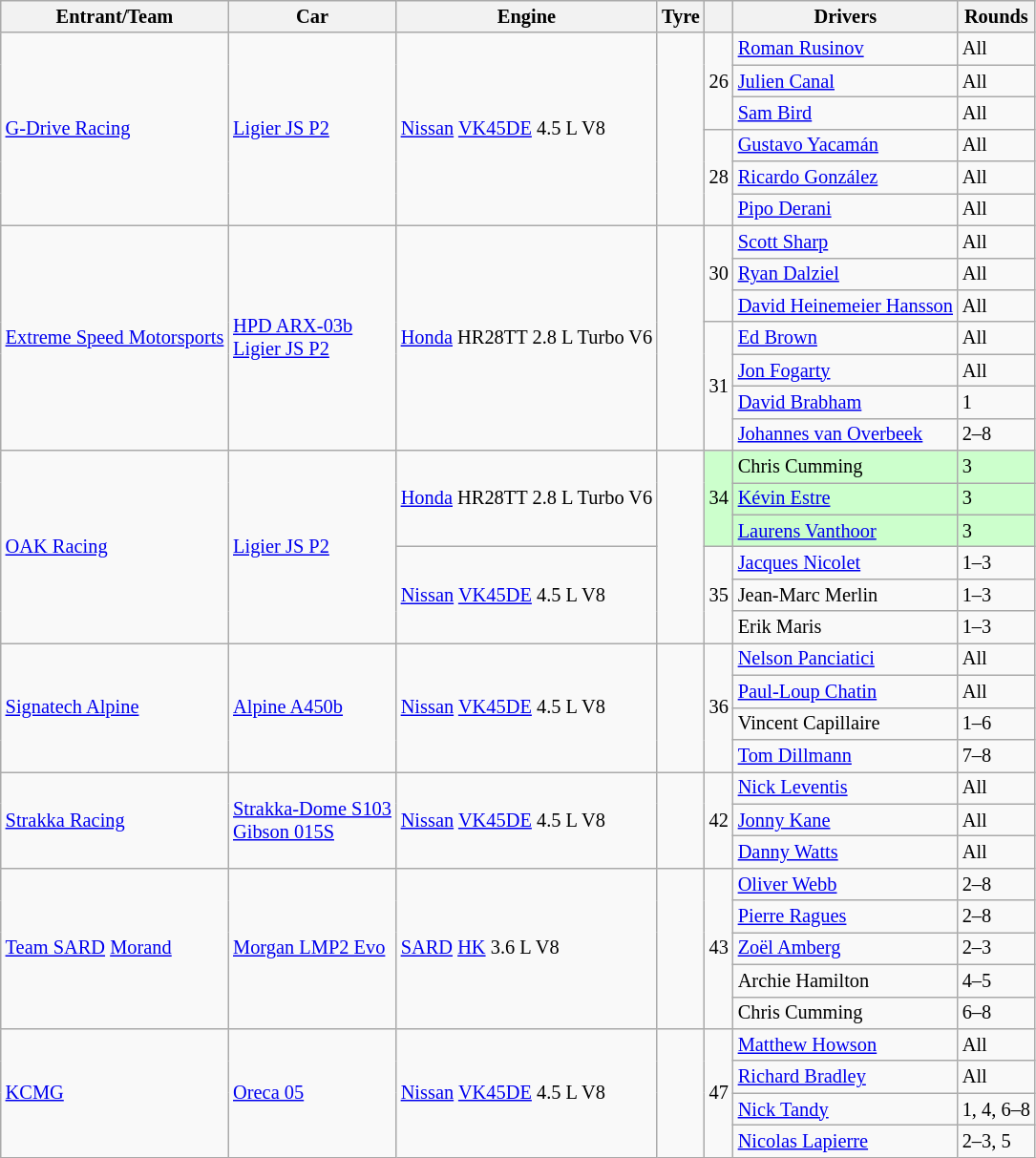<table class="wikitable" style="font-size: 85%">
<tr>
<th>Entrant/Team</th>
<th>Car</th>
<th>Engine</th>
<th>Tyre</th>
<th></th>
<th>Drivers</th>
<th>Rounds</th>
</tr>
<tr>
<td rowspan=6> <a href='#'>G-Drive Racing</a></td>
<td rowspan=6><a href='#'>Ligier JS P2</a></td>
<td rowspan=6><a href='#'>Nissan</a> <a href='#'>VK45DE</a> 4.5 L V8</td>
<td rowspan=6></td>
<td rowspan=3>26</td>
<td> <a href='#'>Roman Rusinov</a></td>
<td>All</td>
</tr>
<tr>
<td> <a href='#'>Julien Canal</a></td>
<td>All</td>
</tr>
<tr>
<td> <a href='#'>Sam Bird</a></td>
<td>All</td>
</tr>
<tr>
<td rowspan=3>28</td>
<td> <a href='#'>Gustavo Yacamán</a></td>
<td>All</td>
</tr>
<tr>
<td> <a href='#'>Ricardo González</a></td>
<td>All</td>
</tr>
<tr>
<td> <a href='#'>Pipo Derani</a></td>
<td>All</td>
</tr>
<tr>
<td rowspan=7> <a href='#'>Extreme Speed Motorsports</a></td>
<td rowspan=7><a href='#'>HPD ARX-03b</a><br><a href='#'>Ligier JS P2</a></td>
<td rowspan=7><a href='#'>Honda</a> HR28TT 2.8 L Turbo V6</td>
<td rowspan=7></td>
<td rowspan=3>30</td>
<td> <a href='#'>Scott Sharp</a></td>
<td>All</td>
</tr>
<tr>
<td> <a href='#'>Ryan Dalziel</a></td>
<td>All</td>
</tr>
<tr>
<td> <a href='#'>David Heinemeier Hansson</a></td>
<td>All</td>
</tr>
<tr>
<td rowspan=4>31</td>
<td> <a href='#'>Ed Brown</a></td>
<td>All</td>
</tr>
<tr>
<td> <a href='#'>Jon Fogarty</a></td>
<td>All</td>
</tr>
<tr>
<td> <a href='#'>David Brabham</a></td>
<td>1</td>
</tr>
<tr>
<td> <a href='#'>Johannes van Overbeek</a></td>
<td>2–8</td>
</tr>
<tr>
<td rowspan=6> <a href='#'>OAK Racing</a></td>
<td rowspan=6><a href='#'>Ligier JS P2</a></td>
<td rowspan=3><a href='#'>Honda</a> HR28TT 2.8 L Turbo V6</td>
<td rowspan=6></td>
<td rowspan=3 style="background:#ccffcc">34</td>
<td style="background:#ccffcc"> Chris Cumming</td>
<td style="background:#ccffcc">3</td>
</tr>
<tr>
<td style="background:#ccffcc"> <a href='#'>Kévin Estre</a></td>
<td style="background:#ccffcc">3</td>
</tr>
<tr>
<td style="background:#ccffcc"> <a href='#'>Laurens Vanthoor</a></td>
<td style="background:#ccffcc">3</td>
</tr>
<tr>
<td rowspan=3><a href='#'>Nissan</a> <a href='#'>VK45DE</a> 4.5 L V8</td>
<td rowspan=3>35</td>
<td> <a href='#'>Jacques Nicolet</a></td>
<td>1–3</td>
</tr>
<tr>
<td> Jean-Marc Merlin</td>
<td>1–3</td>
</tr>
<tr>
<td> Erik Maris</td>
<td>1–3</td>
</tr>
<tr>
<td rowspan=4> <a href='#'>Signatech Alpine</a></td>
<td rowspan=4><a href='#'>Alpine A450b</a></td>
<td rowspan=4><a href='#'>Nissan</a> <a href='#'>VK45DE</a> 4.5 L V8</td>
<td rowspan=4></td>
<td rowspan=4>36</td>
<td> <a href='#'>Nelson Panciatici</a></td>
<td>All</td>
</tr>
<tr>
<td> <a href='#'>Paul-Loup Chatin</a></td>
<td>All</td>
</tr>
<tr>
<td> Vincent Capillaire</td>
<td>1–6</td>
</tr>
<tr>
<td> <a href='#'>Tom Dillmann</a></td>
<td>7–8</td>
</tr>
<tr>
<td rowspan=3> <a href='#'>Strakka Racing</a></td>
<td rowspan=3><a href='#'>Strakka-Dome S103</a><br><a href='#'>Gibson 015S</a></td>
<td rowspan=3><a href='#'>Nissan</a> <a href='#'>VK45DE</a> 4.5 L V8</td>
<td rowspan=3><br></td>
<td rowspan=3>42</td>
<td> <a href='#'>Nick Leventis</a></td>
<td>All</td>
</tr>
<tr>
<td> <a href='#'>Jonny Kane</a></td>
<td>All</td>
</tr>
<tr>
<td> <a href='#'>Danny Watts</a></td>
<td>All</td>
</tr>
<tr>
<td rowspan=5> <a href='#'>Team SARD</a> <a href='#'>Morand</a></td>
<td rowspan=5><a href='#'>Morgan LMP2 Evo</a></td>
<td rowspan=5><a href='#'>SARD</a> <a href='#'>HK</a> 3.6 L V8</td>
<td rowspan=5></td>
<td rowspan=5>43</td>
<td> <a href='#'>Oliver Webb</a></td>
<td>2–8</td>
</tr>
<tr>
<td> <a href='#'>Pierre Ragues</a></td>
<td>2–8</td>
</tr>
<tr>
<td> <a href='#'>Zoël Amberg</a></td>
<td>2–3</td>
</tr>
<tr>
<td> Archie Hamilton</td>
<td>4–5</td>
</tr>
<tr>
<td> Chris Cumming</td>
<td>6–8</td>
</tr>
<tr>
<td rowspan=4> <a href='#'>KCMG</a></td>
<td rowspan=4><a href='#'>Oreca 05</a></td>
<td rowspan=4><a href='#'>Nissan</a> <a href='#'>VK45DE</a> 4.5 L V8</td>
<td rowspan=4></td>
<td rowspan=4>47</td>
<td> <a href='#'>Matthew Howson</a></td>
<td>All</td>
</tr>
<tr>
<td> <a href='#'>Richard Bradley</a></td>
<td>All</td>
</tr>
<tr>
<td> <a href='#'>Nick Tandy</a></td>
<td>1, 4, 6–8</td>
</tr>
<tr>
<td> <a href='#'>Nicolas Lapierre</a></td>
<td>2–3, 5</td>
</tr>
</table>
